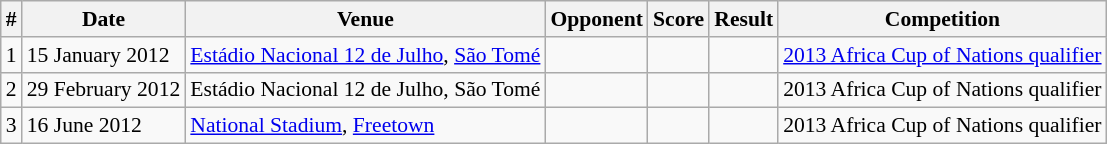<table class="wikitable" style="font-size:90%">
<tr>
<th>#</th>
<th>Date</th>
<th>Venue</th>
<th>Opponent</th>
<th>Score</th>
<th>Result</th>
<th>Competition</th>
</tr>
<tr>
<td>1</td>
<td>15 January 2012</td>
<td><a href='#'>Estádio Nacional 12 de Julho</a>, <a href='#'>São Tomé</a></td>
<td></td>
<td></td>
<td></td>
<td><a href='#'>2013 Africa Cup of Nations qualifier</a></td>
</tr>
<tr>
<td>2</td>
<td>29 February 2012</td>
<td>Estádio Nacional 12 de Julho, São Tomé</td>
<td></td>
<td></td>
<td></td>
<td>2013 Africa Cup of Nations qualifier</td>
</tr>
<tr>
<td>3</td>
<td>16 June 2012</td>
<td><a href='#'>National Stadium</a>, <a href='#'>Freetown</a></td>
<td></td>
<td></td>
<td></td>
<td>2013 Africa Cup of Nations qualifier</td>
</tr>
</table>
